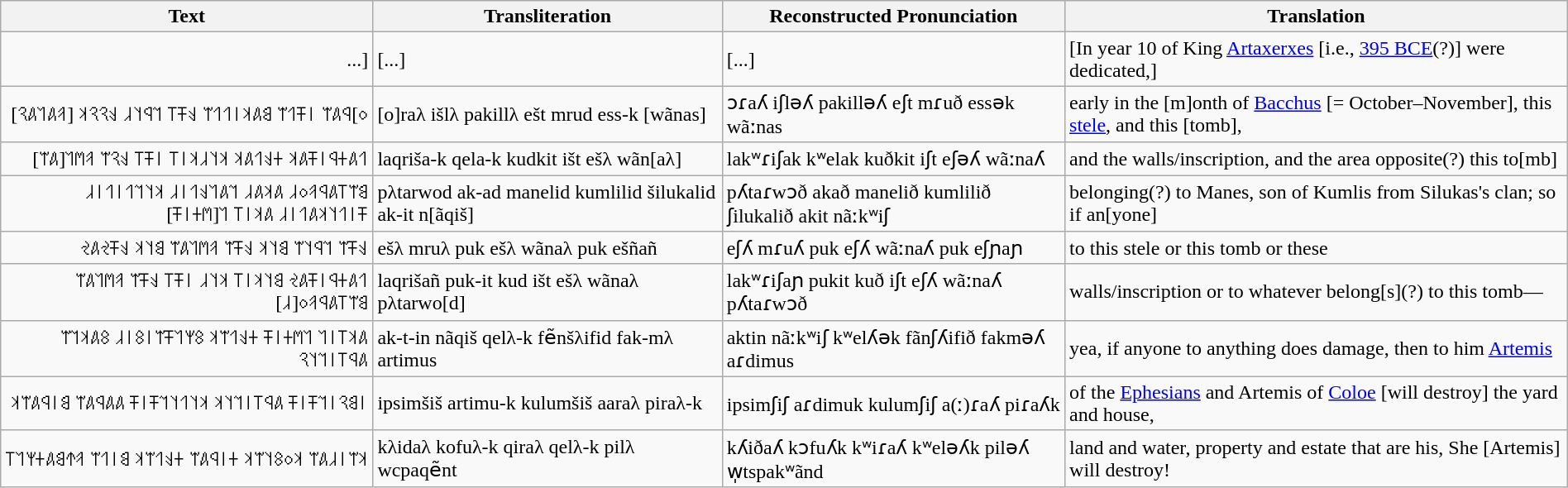<table class=wikitable style="margin:auto">
<tr>
<th>Text</th>
<th>Transliteration</th>
<th>Reconstructed Pronunciation</th>
<th>Translation</th>
</tr>
<tr>
<td align=right>...]</td>
<td>[...]</td>
<td>[...]</td>
<td>[In year 10 of King <a href='#'>Artaxerxes</a> [i.e., <a href='#'>395 BCE</a>(?)] were dedicated,]</td>
</tr>
<tr>
<td align=right>𐤬]𐤭𐤠𐤷 𐤦𐤳𐤩𐤷 𐤡𐤠𐤨𐤦𐤩𐤩𐤷 𐤤𐤳𐤯 𐤪𐤭𐤰𐤣 𐤤𐤮𐤮𐤨 [𐤥𐤠𐤫𐤠𐤮]</td>
<td>[o]raλ išlλ pakillλ ešt mrud ess-k [wãnas]</td>
<td>ɔɾaʎ iʃləʎ pakilləʎ eʃt mɾuð essək wãːnas</td>
<td>early in the [m]onth of <a href='#'>Bacchus</a> [= October–November], this <a href='#'>stele</a>, and this [tomb],</td>
</tr>
<tr>
<td align=right>𐤩𐤠𐤲𐤭𐤦𐤳𐤠𐤨 𐤲𐤤𐤩𐤠𐤨 𐤨𐤰𐤣𐤨𐤦𐤯 𐤦𐤳𐤯 𐤤𐤮𐤷 𐤥𐤵𐤫[𐤠𐤷]</td>
<td>laqriša-k qela-k kudkit išt ešλ wãn[aλ]</td>
<td>lakʷɾiʃak kʷelak kuðkit iʃt eʃəʎ wãːnaʎ</td>
<td>and the walls/inscription, and the area opposite(?) this to[mb]</td>
</tr>
<tr>
<td align=right>𐤡𐤷𐤯𐤠𐤭𐤥𐤬𐤣 𐤠𐤨𐤠𐤣 𐤪𐤠𐤫𐤤𐤩𐤦𐤣 𐤨𐤰𐤪𐤩𐤦𐤩𐤦𐤣 𐤳𐤦𐤩𐤰𐤨𐤠𐤩𐤦𐤣 𐤠𐤨𐤦𐤯 𐤫[𐤵𐤲𐤦𐤳]</td>
<td>pλtarwod ak-ad manelid kumlilid šilukalid ak-it n[ãqiš]</td>
<td>pʎtaɾwɔð akað manelið kumlilið ʃilukalið akit nãːkʷiʃ</td>
<td>belonging(?) to Manes, son of Kumlis from Silukas's clan; so if an[yone]</td>
</tr>
<tr>
<td align=right>𐤤𐤳𐤷 𐤪𐤭𐤰𐤷 𐤡𐤰𐤨 𐤤𐤳𐤷 𐤥𐤵𐤫𐤠𐤷 𐤡𐤰𐤨 𐤤𐤳𐤸𐤠𐤸</td>
<td>ešλ mruλ puk ešλ wãnaλ puk ešñañ</td>
<td>eʃʎ mɾuʎ puk eʃʎ wãːnaʎ puk eʃɲaɲ</td>
<td>to this stele or this tomb or these</td>
</tr>
<tr>
<td align=right>𐤩𐤠𐤲𐤭𐤦𐤳𐤠𐤸 𐤡𐤰𐤨𐤦𐤯 𐤨𐤰𐤣 𐤦𐤳𐤯 𐤤𐤳𐤷 𐤥𐤵𐤫𐤠𐤷 𐤡𐤷𐤯𐤠𐤭𐤥𐤬[𐤣]</td>
<td>laqrišañ puk-it kud išt ešλ wãnaλ pλtarwo[d]</td>
<td>lakʷɾiʃaɲ pukit kuð iʃt eʃʎ wãːnaʎ pʎtaɾwɔð</td>
<td>walls/inscription or to whatever belong[s](?) to this tomb—</td>
</tr>
<tr>
<td align=right>𐤠𐤨𐤯𐤦𐤫 𐤫𐤵𐤲𐤦𐤳 𐤲𐤤𐤩𐤷𐤨 𐤱𐤶𐤫𐤳𐤷𐤦𐤱𐤦𐤣 𐤱𐤠𐤨𐤪𐤷 𐤠𐤭𐤯𐤦𐤪𐤰𐤮</td>
<td>ak-t-in nãqiš qelλ-k fẽnšλifid fak-mλ artimus</td>
<td>aktin nãːkʷiʃ kʷelʎək fãnʃʎifið fakməʎ aɾdimus</td>
<td>yea, if anyone to anything does damage, then to him <a href='#'>Artemis</a></td>
</tr>
<tr>
<td align=right>𐤦𐤡𐤮𐤦𐤪𐤳𐤦𐤳 𐤠𐤭𐤯𐤦𐤪𐤰𐤨 𐤨𐤰𐤩𐤰𐤪𐤳𐤦𐤳 𐤠𐤠𐤭𐤠𐤷 𐤡𐤦𐤭𐤠𐤷𐤨</td>
<td>ipsimšiš artimu-k kulumšiš aaraλ piraλ-k</td>
<td>ipsimʃiʃ aɾdimuk kulumʃiʃ a(ː)ɾaʎ piɾaʎk</td>
<td>of the <a href='#'>Ephesians</a> and Artemis of <a href='#'>Coloe</a> [will destroy] the yard and house,</td>
</tr>
<tr>
<td align=right>𐤨𐤷𐤦𐤣𐤠𐤷 𐤨𐤬𐤱𐤰𐤷𐤨 𐤲𐤦𐤭𐤠𐤷 𐤲𐤤𐤩𐤷𐤨 𐤡𐤦𐤩𐤷 𐤥𐤹𐤡𐤠𐤲𐤶𐤫𐤯</td>
<td>kλidaλ kofuλ-k qiraλ qelλ-k pilλ wcpaqẽnt</td>
<td>kʎiðaʎ kɔfuʎk kʷiɾaʎ kʷeləʎk piləʎ w̩tspakʷãnd</td>
<td>land and water, property and estate that are his, She [Artemis] will destroy!</td>
</tr>
</table>
